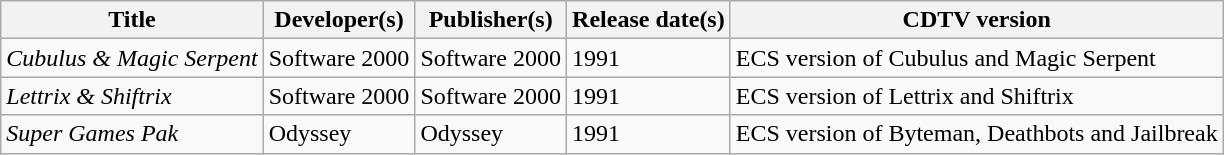<table class="wikitable sortable" id="bundlelist" width="auto">
<tr>
<th rowspan="1">Title</th>
<th rowspan="1">Developer(s)</th>
<th rowspan="1">Publisher(s)</th>
<th rowspan="1">Release date(s)</th>
<th>CDTV version</th>
</tr>
<tr>
<td><em>Cubulus & Magic Serpent</em></td>
<td>Software 2000</td>
<td>Software 2000</td>
<td>1991</td>
<td>ECS version of Cubulus and Magic Serpent</td>
</tr>
<tr>
<td><em>Lettrix & Shiftrix</em></td>
<td>Software 2000</td>
<td>Software 2000</td>
<td>1991</td>
<td>ECS version of Lettrix and Shiftrix</td>
</tr>
<tr>
<td><em>Super Games Pak</em></td>
<td>Odyssey</td>
<td>Odyssey</td>
<td>1991</td>
<td>ECS version of Byteman, Deathbots and Jailbreak</td>
</tr>
</table>
